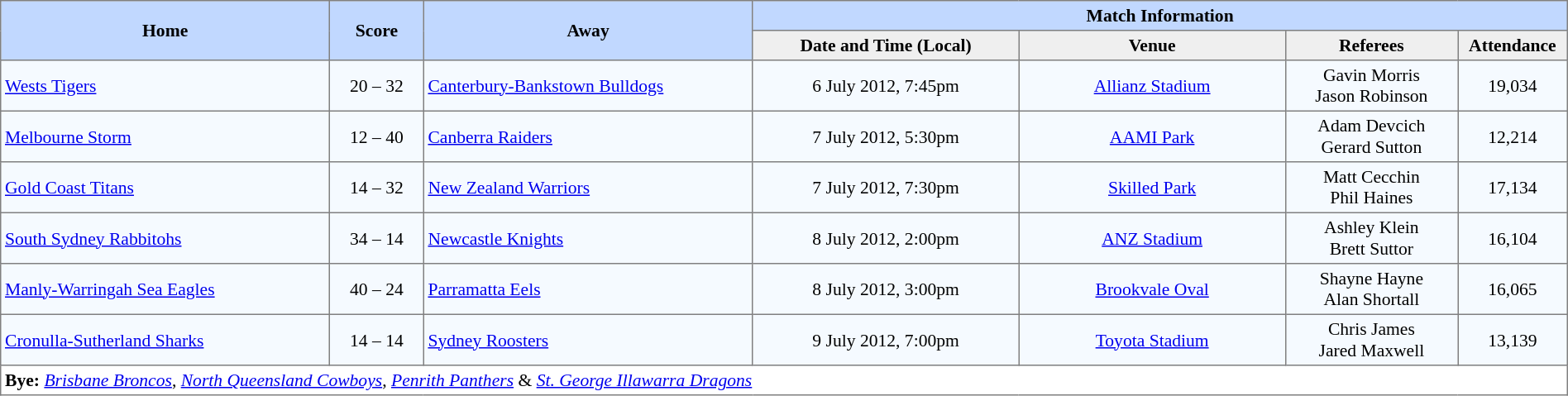<table border="1" cellpadding="3" cellspacing="0" style="border-collapse:collapse; font-size:90%; width:100%;">
<tr style="background:#c1d8ff;">
<th rowspan="2" style="width:21%;">Home</th>
<th rowspan="2" style="width:6%;">Score</th>
<th rowspan="2" style="width:21%;">Away</th>
<th colspan=6>Match Information</th>
</tr>
<tr style="background:#efefef;">
<th width=17%>Date and Time (Local)</th>
<th width=17%>Venue</th>
<th width=11%>Referees</th>
<th width=7%>Attendance</th>
</tr>
<tr style="text-align:center; background:#f5faff;">
<td align=left> <a href='#'>Wests Tigers</a></td>
<td>20 – 32</td>
<td align=left> <a href='#'>Canterbury-Bankstown Bulldogs</a></td>
<td>6 July 2012, 7:45pm</td>
<td><a href='#'>Allianz Stadium</a></td>
<td>Gavin Morris <br> Jason Robinson</td>
<td>19,034</td>
</tr>
<tr style="text-align:center; background:#f5faff;">
<td align=left> <a href='#'>Melbourne Storm</a></td>
<td>12 – 40</td>
<td align=left> <a href='#'>Canberra Raiders</a></td>
<td>7 July 2012, 5:30pm</td>
<td><a href='#'>AAMI Park</a></td>
<td>Adam Devcich <br> Gerard Sutton</td>
<td>12,214</td>
</tr>
<tr style="text-align:center; background:#f5faff;">
<td align=left> <a href='#'>Gold Coast Titans</a></td>
<td>14 – 32</td>
<td align=left> <a href='#'>New Zealand Warriors</a></td>
<td>7 July 2012, 7:30pm</td>
<td><a href='#'>Skilled Park</a></td>
<td>Matt Cecchin <br> Phil Haines</td>
<td>17,134</td>
</tr>
<tr style="text-align:center; background:#f5faff;">
<td align=left> <a href='#'>South Sydney Rabbitohs</a></td>
<td>34 – 14</td>
<td align=left> <a href='#'>Newcastle Knights</a></td>
<td>8 July 2012, 2:00pm</td>
<td><a href='#'>ANZ Stadium</a></td>
<td>Ashley Klein <br> Brett Suttor</td>
<td>16,104</td>
</tr>
<tr style="text-align:center; background:#f5faff;">
<td align=left> <a href='#'>Manly-Warringah Sea Eagles</a></td>
<td>40 – 24</td>
<td align=left> <a href='#'>Parramatta Eels</a></td>
<td>8 July 2012, 3:00pm</td>
<td><a href='#'>Brookvale Oval</a></td>
<td>Shayne Hayne <br> Alan Shortall</td>
<td>16,065</td>
</tr>
<tr style="text-align:center; background:#f5faff;">
<td align=left> <a href='#'>Cronulla-Sutherland Sharks</a></td>
<td>14 – 14</td>
<td align=left> <a href='#'>Sydney Roosters</a></td>
<td>9 July 2012, 7:00pm</td>
<td><a href='#'>Toyota Stadium</a></td>
<td>Chris James <br> Jared Maxwell</td>
<td>13,139</td>
</tr>
<tr>
<td colspan="7" style="text-align:left;"><strong>Bye:</strong>  <em><a href='#'>Brisbane Broncos</a></em>,  <em><a href='#'>North Queensland Cowboys</a></em>,  <em><a href='#'>Penrith Panthers</a></em> &  <em><a href='#'>St. George Illawarra Dragons</a></em></td>
</tr>
</table>
